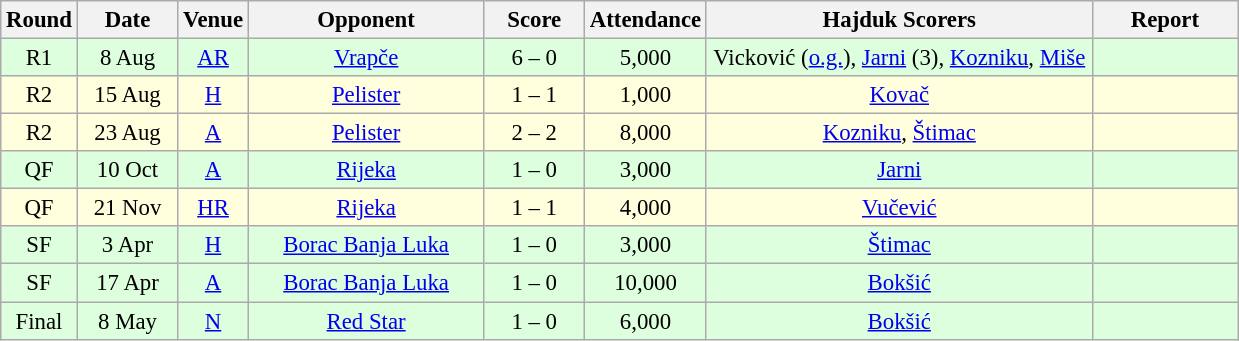<table class="wikitable sortable" style="text-align: center; font-size:95%;">
<tr>
<th width="30">Round</th>
<th width="60">Date</th>
<th width="20">Venue</th>
<th width="150">Opponent</th>
<th width="60">Score</th>
<th width="40">Attendance</th>
<th width="250">Hajduk Scorers</th>
<th width="90" class="unsortable">Report</th>
</tr>
<tr bgcolor="#ddffdd">
<td>R1</td>
<td>8 Aug</td>
<td><a href='#'>AR</a></td>
<td><a href='#'>Vrapče</a></td>
<td>6 – 0</td>
<td>5,000</td>
<td>Vicković (<a href='#'>o.g.</a>), <a href='#'>Jarni</a> (3), <a href='#'>Kozniku</a>, <a href='#'>Miše</a></td>
<td></td>
</tr>
<tr bgcolor="#ffffdd">
<td>R2</td>
<td>15 Aug</td>
<td><a href='#'>H</a></td>
<td><a href='#'>Pelister</a></td>
<td>1 – 1</td>
<td>1,000</td>
<td><a href='#'>Kovač</a></td>
<td></td>
</tr>
<tr bgcolor="#ffffdd">
<td>R2</td>
<td>23 Aug</td>
<td><a href='#'>A</a></td>
<td><a href='#'>Pelister</a></td>
<td>2 – 2</td>
<td>8,000</td>
<td><a href='#'>Kozniku</a>, <a href='#'>Štimac</a></td>
<td></td>
</tr>
<tr bgcolor="#ddffdd">
<td>QF</td>
<td>10 Oct</td>
<td><a href='#'>A</a></td>
<td><a href='#'>Rijeka</a></td>
<td>1 – 0</td>
<td>3,000</td>
<td><a href='#'>Jarni</a></td>
<td></td>
</tr>
<tr bgcolor="#ffffdd">
<td>QF</td>
<td>21 Nov</td>
<td><a href='#'>HR</a></td>
<td><a href='#'>Rijeka</a></td>
<td>1 – 1</td>
<td>4,000</td>
<td><a href='#'>Vučević</a></td>
<td></td>
</tr>
<tr bgcolor="#ddffdd">
<td>SF</td>
<td>3 Apr</td>
<td><a href='#'>H</a></td>
<td><a href='#'>Borac Banja Luka</a></td>
<td>1 – 0</td>
<td>3,000</td>
<td><a href='#'>Štimac</a></td>
<td></td>
</tr>
<tr bgcolor="#ddffdd">
<td>SF</td>
<td>17 Apr</td>
<td><a href='#'>A</a></td>
<td><a href='#'>Borac Banja Luka</a></td>
<td>1 – 0</td>
<td>10,000</td>
<td><a href='#'>Bokšić</a></td>
<td></td>
</tr>
<tr bgcolor="#ddffdd">
<td>Final</td>
<td>8 May</td>
<td><a href='#'>N</a></td>
<td><a href='#'>Red Star</a></td>
<td>1 – 0</td>
<td>6,000</td>
<td><a href='#'>Bokšić</a></td>
<td></td>
</tr>
</table>
